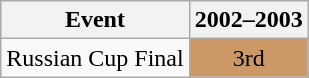<table class="wikitable" style="text-align:center">
<tr>
<th>Event</th>
<th>2002–2003</th>
</tr>
<tr>
<td align=left>Russian Cup Final</td>
<td bgcolor=cc9966>3rd</td>
</tr>
</table>
